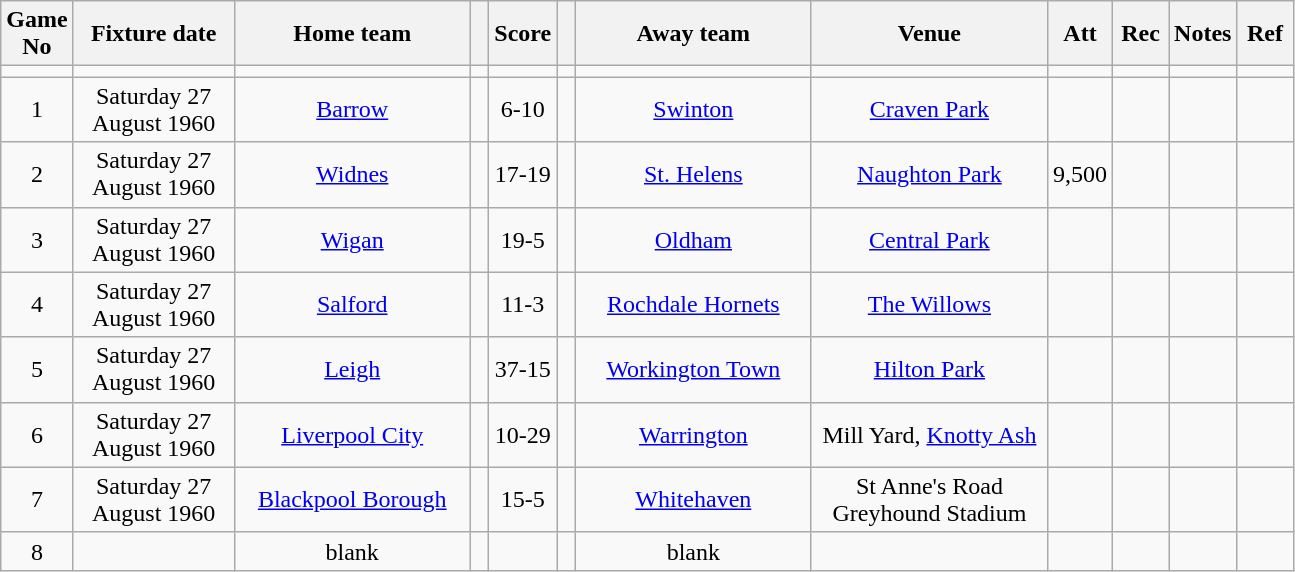<table class="wikitable" style="text-align:center;">
<tr>
<th width=20 abbr="No">Game No</th>
<th width=100 abbr="Date">Fixture date</th>
<th width=150 abbr="Home team">Home team</th>
<th width=5 abbr="space"></th>
<th width=20 abbr="Score">Score</th>
<th width=5 abbr="space"></th>
<th width=150 abbr="Away team">Away team</th>
<th width=150 abbr="Venue">Venue</th>
<th width=30 abbr="Att">Att</th>
<th width=30 abbr="Rec">Rec</th>
<th width=20 abbr="Notes">Notes</th>
<th width=30 abbr="Ref">Ref</th>
</tr>
<tr>
<td></td>
<td></td>
<td></td>
<td></td>
<td></td>
<td></td>
<td></td>
<td></td>
<td></td>
<td></td>
<td></td>
<td></td>
</tr>
<tr>
<td>1</td>
<td>Saturday 27 August 1960</td>
<td><a href='#'>Barrow</a></td>
<td></td>
<td>6-10</td>
<td></td>
<td><a href='#'>Swinton</a></td>
<td><a href='#'>Craven Park</a></td>
<td></td>
<td></td>
<td></td>
<td></td>
</tr>
<tr>
<td>2</td>
<td>Saturday 27 August 1960</td>
<td><a href='#'>Widnes</a></td>
<td></td>
<td>17-19</td>
<td></td>
<td><a href='#'>St. Helens</a></td>
<td><a href='#'>Naughton Park</a></td>
<td>9,500</td>
<td></td>
<td></td>
<td></td>
</tr>
<tr>
<td>3</td>
<td>Saturday 27 August 1960</td>
<td><a href='#'>Wigan</a></td>
<td></td>
<td>19-5</td>
<td></td>
<td><a href='#'>Oldham</a></td>
<td><a href='#'>Central Park</a></td>
<td></td>
<td></td>
<td></td>
<td></td>
</tr>
<tr>
<td>4</td>
<td>Saturday 27 August 1960</td>
<td><a href='#'>Salford</a></td>
<td></td>
<td>11-3</td>
<td></td>
<td><a href='#'>Rochdale Hornets</a></td>
<td><a href='#'>The Willows</a></td>
<td></td>
<td></td>
<td></td>
<td></td>
</tr>
<tr>
<td>5</td>
<td>Saturday 27 August 1960</td>
<td><a href='#'>Leigh</a></td>
<td></td>
<td>37-15</td>
<td></td>
<td><a href='#'>Workington Town</a></td>
<td><a href='#'>Hilton Park</a></td>
<td></td>
<td></td>
<td></td>
<td></td>
</tr>
<tr>
<td>6</td>
<td>Saturday 27 August 1960</td>
<td><a href='#'>Liverpool City</a></td>
<td></td>
<td>10-29</td>
<td></td>
<td><a href='#'>Warrington</a></td>
<td>Mill Yard, <a href='#'>Knotty Ash</a></td>
<td></td>
<td></td>
<td></td>
<td></td>
</tr>
<tr>
<td>7</td>
<td>Saturday 27 August 1960</td>
<td><a href='#'>Blackpool Borough</a></td>
<td></td>
<td>15-5</td>
<td></td>
<td><a href='#'>Whitehaven</a></td>
<td>St Anne's Road Greyhound Stadium</td>
<td></td>
<td></td>
<td></td>
<td></td>
</tr>
<tr>
<td>8</td>
<td></td>
<td>blank</td>
<td></td>
<td></td>
<td></td>
<td>blank</td>
<td></td>
<td></td>
<td></td>
<td></td>
<td></td>
</tr>
</table>
